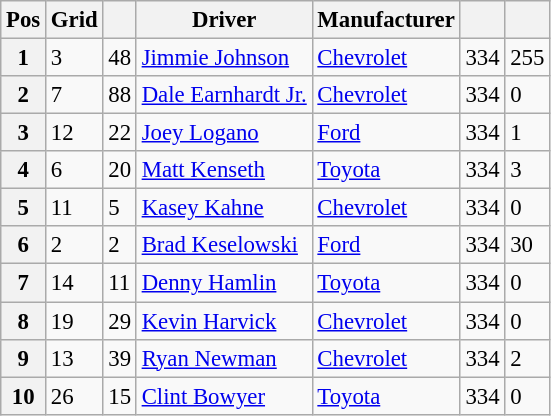<table class="wikitable" style="font-size:95%">
<tr>
<th>Pos</th>
<th>Grid</th>
<th></th>
<th>Driver</th>
<th>Manufacturer</th>
<th></th>
<th></th>
</tr>
<tr>
<th>1</th>
<td>3</td>
<td>48</td>
<td><a href='#'>Jimmie Johnson</a></td>
<td><a href='#'>Chevrolet</a></td>
<td>334</td>
<td>255</td>
</tr>
<tr>
<th>2</th>
<td>7</td>
<td>88</td>
<td><a href='#'>Dale Earnhardt Jr.</a></td>
<td><a href='#'>Chevrolet</a></td>
<td>334</td>
<td>0</td>
</tr>
<tr>
<th>3</th>
<td>12</td>
<td>22</td>
<td><a href='#'>Joey Logano</a></td>
<td><a href='#'>Ford</a></td>
<td>334</td>
<td>1</td>
</tr>
<tr>
<th>4</th>
<td>6</td>
<td>20</td>
<td><a href='#'>Matt Kenseth</a></td>
<td><a href='#'>Toyota</a></td>
<td>334</td>
<td>3</td>
</tr>
<tr>
<th>5</th>
<td>11</td>
<td>5</td>
<td><a href='#'>Kasey Kahne</a></td>
<td><a href='#'>Chevrolet</a></td>
<td>334</td>
<td>0</td>
</tr>
<tr>
<th>6</th>
<td>2</td>
<td>2</td>
<td><a href='#'>Brad Keselowski</a></td>
<td><a href='#'>Ford</a></td>
<td>334</td>
<td>30</td>
</tr>
<tr>
<th>7</th>
<td>14</td>
<td>11</td>
<td><a href='#'>Denny Hamlin</a></td>
<td><a href='#'>Toyota</a></td>
<td>334</td>
<td>0</td>
</tr>
<tr>
<th>8</th>
<td>19</td>
<td>29</td>
<td><a href='#'>Kevin Harvick</a></td>
<td><a href='#'>Chevrolet</a></td>
<td>334</td>
<td>0</td>
</tr>
<tr>
<th>9</th>
<td>13</td>
<td>39</td>
<td><a href='#'>Ryan Newman</a></td>
<td><a href='#'>Chevrolet</a></td>
<td>334</td>
<td>2</td>
</tr>
<tr>
<th>10</th>
<td>26</td>
<td>15</td>
<td><a href='#'>Clint Bowyer</a></td>
<td><a href='#'>Toyota</a></td>
<td>334</td>
<td>0</td>
</tr>
</table>
